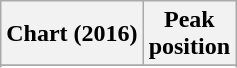<table class="wikitable sortable plainrowheaders">
<tr>
<th scope="col">Chart (2016)</th>
<th scope="col">Peak<br> position</th>
</tr>
<tr>
</tr>
<tr>
</tr>
<tr>
</tr>
<tr>
</tr>
<tr>
</tr>
</table>
